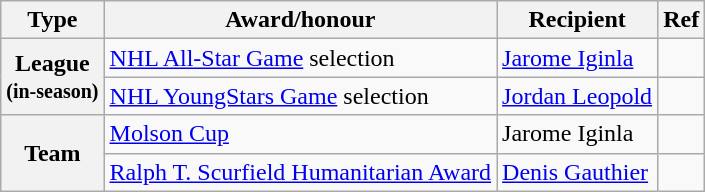<table class="wikitable">
<tr>
<th scope="col">Type</th>
<th scope="col">Award/honour</th>
<th scope="col">Recipient</th>
<th scope="col">Ref</th>
</tr>
<tr>
<th scope="row" rowspan="2">League<br><small>(in-season)</small></th>
<td><a href='#'>NHL All-Star Game</a> selection</td>
<td><a href='#'>Jarome Iginla</a></td>
<td></td>
</tr>
<tr>
<td><a href='#'>NHL YoungStars Game</a> selection</td>
<td><a href='#'>Jordan Leopold</a></td>
<td></td>
</tr>
<tr>
<th scope="row" rowspan="2">Team</th>
<td><a href='#'>Molson Cup</a></td>
<td>Jarome Iginla</td>
<td></td>
</tr>
<tr>
<td><a href='#'>Ralph T. Scurfield Humanitarian Award</a></td>
<td><a href='#'>Denis Gauthier</a></td>
<td></td>
</tr>
</table>
